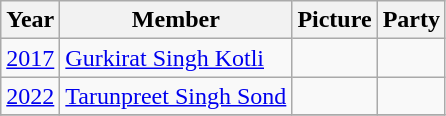<table class="wikitable sortable">
<tr>
<th>Year</th>
<th>Member</th>
<th>Picture</th>
<th colspan="2">Party</th>
</tr>
<tr>
<td><a href='#'>2017</a></td>
<td><a href='#'>Gurkirat Singh Kotli</a></td>
<td></td>
<td></td>
</tr>
<tr>
<td><a href='#'>2022</a></td>
<td><a href='#'>Tarunpreet Singh Sond</a></td>
<td></td>
<td></td>
</tr>
<tr>
</tr>
</table>
